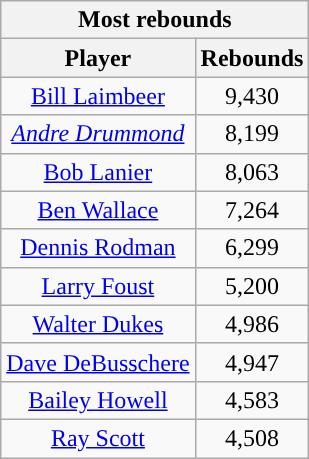<table class="wikitable sortable" style="text-align:center">
<tr>
<th colspan="2" style="text-align:center; ">Most rebounds</th>
</tr>
<tr>
<th style="text-align:center; ">Player</th>
<th style="text-align:center; ">Rebounds</th>
</tr>
<tr>
<td><a href='#'>Bill Laimbeer</a></td>
<td>9,430</td>
</tr>
<tr>
<td><em><a href='#'>Andre Drummond</a></em></td>
<td>8,199</td>
</tr>
<tr>
<td><a href='#'>Bob Lanier</a></td>
<td>8,063</td>
</tr>
<tr>
<td><a href='#'>Ben Wallace</a></td>
<td>7,264</td>
</tr>
<tr>
<td><a href='#'>Dennis Rodman</a></td>
<td>6,299</td>
</tr>
<tr>
<td><a href='#'>Larry Foust</a></td>
<td>5,200</td>
</tr>
<tr>
<td><a href='#'>Walter Dukes</a></td>
<td>4,986</td>
</tr>
<tr>
<td><a href='#'>Dave DeBusschere</a></td>
<td>4,947</td>
</tr>
<tr>
<td><a href='#'>Bailey Howell</a></td>
<td>4,583</td>
</tr>
<tr>
<td><a href='#'>Ray Scott</a></td>
<td>4,508</td>
</tr>
</table>
